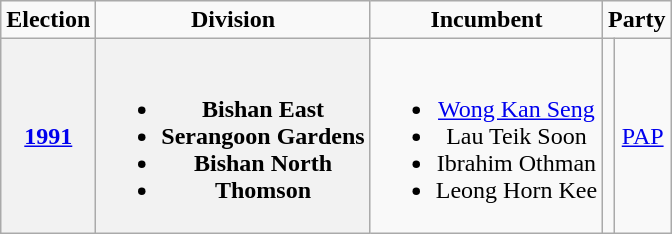<table class="wikitable" align="center" style="text-align:center">
<tr>
<td><strong>Election </strong></td>
<td><strong>Division </strong></td>
<td><strong>Incumbent</strong></td>
<td colspan="2"><strong>Party</strong></td>
</tr>
<tr>
<th><a href='#'>1991</a></th>
<th rowspan=1><br><ul><li>Bishan East</li><li>Serangoon Gardens</li><li>Bishan North</li><li>Thomson</li></ul></th>
<td><br><ul><li><a href='#'>Wong Kan Seng</a></li><li>Lau Teik Soon</li><li>Ibrahim Othman</li><li>Leong Horn Kee</li></ul></td>
<td bgcolor=></td>
<td><a href='#'>PAP</a></td>
</tr>
</table>
